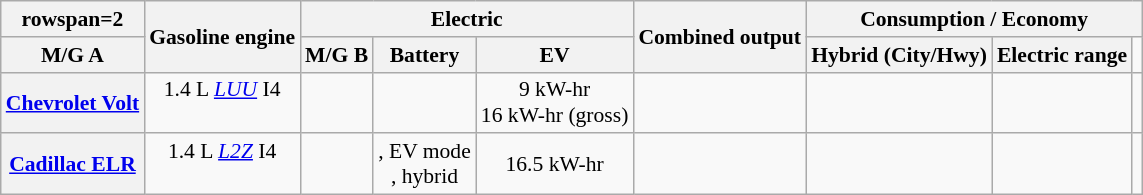<table class="wikitable" style="font-size:90%;text-align:center;">
<tr>
<th>rowspan=2 </th>
<th rowspan=2>Gasoline engine</th>
<th colspan=3>Electric</th>
<th rowspan=2>Combined output</th>
<th colspan=3>Consumption / Economy</th>
</tr>
<tr>
<th>M/G A</th>
<th>M/G B</th>
<th>Battery</th>
<th>EV</th>
<th>Hybrid (City/Hwy)</th>
<th>Electric range</th>
</tr>
<tr>
<th><a href='#'>Chevrolet Volt</a></th>
<td>1.4 L <a href='#'><em>LUU</em></a> I4<br><br></td>
<td><br></td>
<td><br></td>
<td>9 kW-hr<br>16 kW-hr (gross)</td>
<td><br></td>
<td></td>
<td></td>
<td></td>
</tr>
<tr>
<th><a href='#'>Cadillac ELR</a></th>
<td>1.4 L <a href='#'><em>L2Z</em></a> I4<br><br></td>
<td><br></td>
<td>, EV mode<br>, hybrid<br></td>
<td>16.5 kW-hr</td>
<td><br></td>
<td></td>
<td></td>
<td></td>
</tr>
</table>
